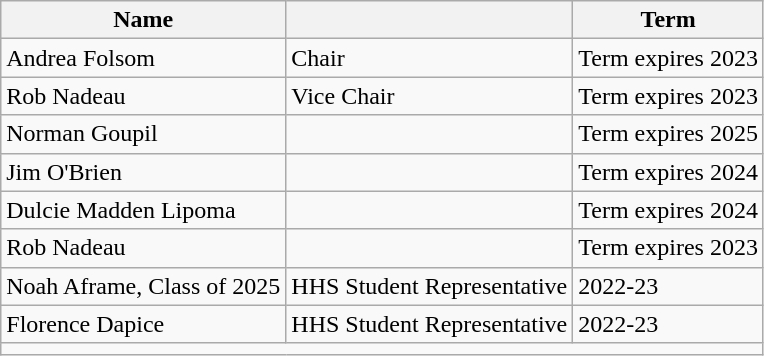<table class="wikitable">
<tr>
<th>Name</th>
<th></th>
<th>Term</th>
</tr>
<tr>
<td>Andrea Folsom</td>
<td>Chair</td>
<td>Term expires 2023</td>
</tr>
<tr>
<td>Rob Nadeau</td>
<td>Vice Chair</td>
<td>Term expires 2023</td>
</tr>
<tr>
<td>Norman Goupil</td>
<td></td>
<td>Term expires 2025</td>
</tr>
<tr>
<td>Jim O'Brien</td>
<td></td>
<td>Term expires 2024</td>
</tr>
<tr>
<td>Dulcie Madden Lipoma</td>
<td></td>
<td>Term expires 2024</td>
</tr>
<tr>
<td>Rob Nadeau</td>
<td></td>
<td>Term expires 2023</td>
</tr>
<tr>
<td>Noah Aframe, Class of 2025</td>
<td>HHS Student Representative</td>
<td>2022-23</td>
</tr>
<tr>
<td>Florence Dapice</td>
<td>HHS Student Representative</td>
<td>2022-23</td>
</tr>
<tr>
<td colspan=3></td>
</tr>
</table>
